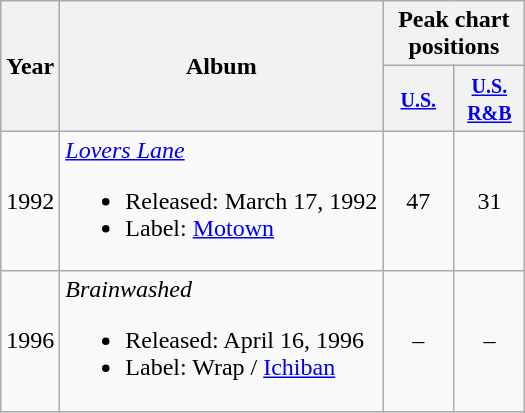<table class="wikitable">
<tr>
<th rowspan="2">Year</th>
<th rowspan="2">Album</th>
<th colspan="2">Peak chart positions</th>
</tr>
<tr>
<th width=40><small><a href='#'>U.S.</a></small></th>
<th width=40><small><a href='#'>U.S. R&B</a></small></th>
</tr>
<tr>
<td>1992</td>
<td><em><a href='#'>Lovers Lane</a></em><br><ul><li>Released: March 17, 1992</li><li>Label: <a href='#'>Motown</a></li></ul></td>
<td align="center">47</td>
<td align="center">31</td>
</tr>
<tr>
<td>1996</td>
<td><em>Brainwashed</em><br><ul><li>Released: April 16, 1996</li><li>Label: Wrap / <a href='#'>Ichiban</a></li></ul></td>
<td align="center">–</td>
<td align="center">–</td>
</tr>
</table>
